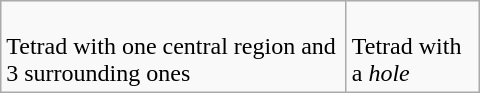<table class=wikitable width=320 align=right>
<tr>
<td><br>Tetrad with one central region and 3 surrounding ones</td>
<td><br>Tetrad with a <em>hole</em></td>
</tr>
</table>
